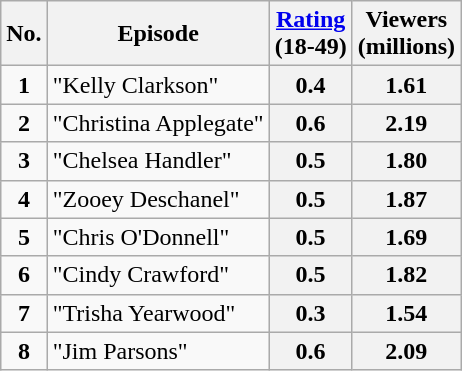<table class="wikitable sortable">
<tr>
<th>No.</th>
<th>Episode</th>
<th><a href='#'>Rating</a><br>(18-49)</th>
<th>Viewers<br>(millions)</th>
</tr>
<tr>
<td style="text-align:center"><strong>1</strong></td>
<td>"Kelly Clarkson"</td>
<th style="text-align: center;">0.4</th>
<th style="text-align: center;">1.61</th>
</tr>
<tr>
<td style="text-align:center"><strong>2</strong></td>
<td>"Christina Applegate"</td>
<th style="text-align: center;">0.6</th>
<th style="text-align: center;">2.19</th>
</tr>
<tr>
<td style="text-align:center"><strong>3</strong></td>
<td>"Chelsea Handler"</td>
<th style="text-align: center;">0.5</th>
<th style="text-align: center;">1.80</th>
</tr>
<tr>
<td style="text-align:center"><strong>4</strong></td>
<td>"Zooey Deschanel"</td>
<th style="text-align: center;">0.5</th>
<th style="text-align: center;">1.87</th>
</tr>
<tr>
<td style="text-align:center"><strong>5</strong></td>
<td>"Chris O'Donnell"</td>
<th style="text-align: center;">0.5</th>
<th style="text-align: center;">1.69</th>
</tr>
<tr>
<td style="text-align:center"><strong>6</strong></td>
<td>"Cindy Crawford"</td>
<th style="text-align: center;">0.5</th>
<th style="text-align: center;">1.82</th>
</tr>
<tr>
<td style="text-align:center"><strong>7</strong></td>
<td>"Trisha Yearwood"</td>
<th style="text-align: center;">0.3</th>
<th style="text-align: center;">1.54</th>
</tr>
<tr>
<td style="text-align:center"><strong>8</strong></td>
<td>"Jim Parsons"</td>
<th style="text-align: center;">0.6</th>
<th style="text-align: center;">2.09</th>
</tr>
</table>
